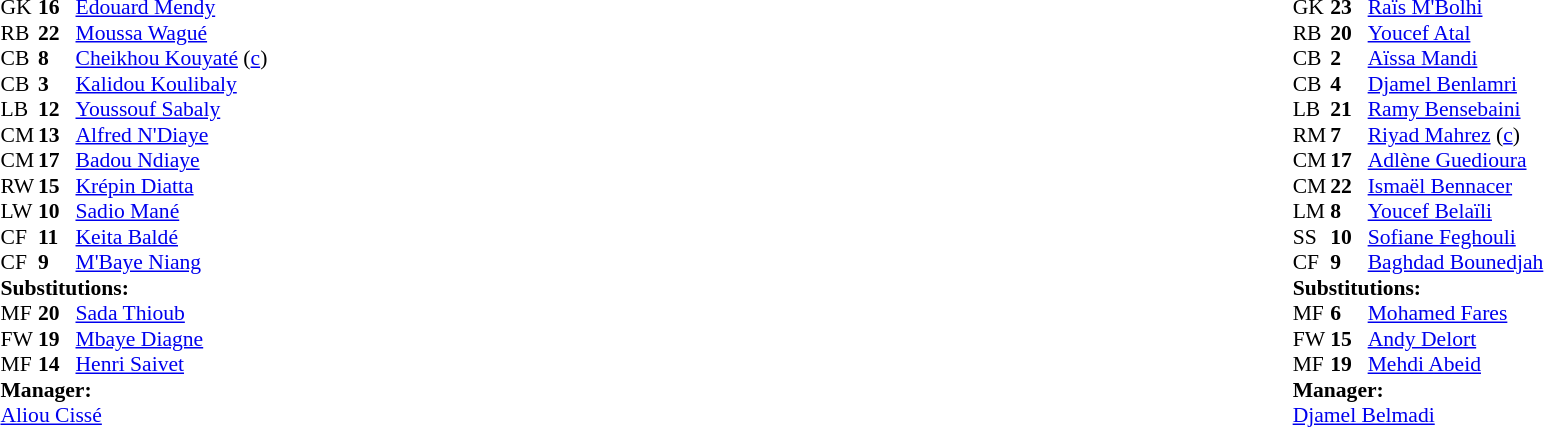<table width="100%">
<tr>
<td valign="top" width="40%"><br><table style="font-size:90%" cellspacing="0" cellpadding="0">
<tr>
<th width=25></th>
<th width=25></th>
</tr>
<tr>
<td>GK</td>
<td><strong>16</strong></td>
<td><a href='#'>Edouard Mendy</a></td>
</tr>
<tr>
<td>RB</td>
<td><strong>22</strong></td>
<td><a href='#'>Moussa Wagué</a></td>
</tr>
<tr>
<td>CB</td>
<td><strong>8</strong></td>
<td><a href='#'>Cheikhou Kouyaté</a> (<a href='#'>c</a>)</td>
<td></td>
</tr>
<tr>
<td>CB</td>
<td><strong>3</strong></td>
<td><a href='#'>Kalidou Koulibaly</a></td>
</tr>
<tr>
<td>LB</td>
<td><strong>12</strong></td>
<td><a href='#'>Youssouf Sabaly</a></td>
</tr>
<tr>
<td>CM</td>
<td><strong>13</strong></td>
<td><a href='#'>Alfred N'Diaye</a></td>
<td></td>
<td></td>
</tr>
<tr>
<td>CM</td>
<td><strong>17</strong></td>
<td><a href='#'>Badou Ndiaye</a></td>
</tr>
<tr>
<td>RW</td>
<td><strong>15</strong></td>
<td><a href='#'>Krépin Diatta</a></td>
<td></td>
<td></td>
</tr>
<tr>
<td>LW</td>
<td><strong>10</strong></td>
<td><a href='#'>Sadio Mané</a></td>
</tr>
<tr>
<td>CF</td>
<td><strong>11</strong></td>
<td><a href='#'>Keita Baldé</a></td>
<td></td>
<td></td>
</tr>
<tr>
<td>CF</td>
<td><strong>9</strong></td>
<td><a href='#'>M'Baye Niang</a></td>
</tr>
<tr>
<td colspan=3><strong>Substitutions:</strong></td>
</tr>
<tr>
<td>MF</td>
<td><strong>20</strong></td>
<td><a href='#'>Sada Thioub</a></td>
<td></td>
<td></td>
</tr>
<tr>
<td>FW</td>
<td><strong>19</strong></td>
<td><a href='#'>Mbaye Diagne</a></td>
<td></td>
<td></td>
</tr>
<tr>
<td>MF</td>
<td><strong>14</strong></td>
<td><a href='#'>Henri Saivet</a></td>
<td></td>
<td></td>
</tr>
<tr>
<td colspan=3><strong>Manager:</strong></td>
</tr>
<tr>
<td colspan=3><a href='#'>Aliou Cissé</a></td>
</tr>
</table>
</td>
<td valign="top"></td>
<td valign="top" width="50%"><br><table style="font-size:90%; margin:auto" cellspacing="0" cellpadding="0">
<tr>
<th width=25></th>
<th width=25></th>
</tr>
<tr>
<td>GK</td>
<td><strong>23</strong></td>
<td><a href='#'>Raïs M'Bolhi</a></td>
</tr>
<tr>
<td>RB</td>
<td><strong>20</strong></td>
<td><a href='#'>Youcef Atal</a></td>
<td></td>
</tr>
<tr>
<td>CB</td>
<td><strong>2</strong></td>
<td><a href='#'>Aïssa Mandi</a></td>
</tr>
<tr>
<td>CB</td>
<td><strong>4</strong></td>
<td><a href='#'>Djamel Benlamri</a></td>
<td></td>
</tr>
<tr>
<td>LB</td>
<td><strong>21</strong></td>
<td><a href='#'>Ramy Bensebaini</a></td>
<td></td>
<td></td>
</tr>
<tr>
<td>RM</td>
<td><strong>7</strong></td>
<td><a href='#'>Riyad Mahrez</a> (<a href='#'>c</a>)</td>
</tr>
<tr>
<td>CM</td>
<td><strong>17</strong></td>
<td><a href='#'>Adlène Guedioura</a></td>
</tr>
<tr>
<td>CM</td>
<td><strong>22</strong></td>
<td><a href='#'>Ismaël Bennacer</a></td>
<td></td>
<td></td>
</tr>
<tr>
<td>LM</td>
<td><strong>8</strong></td>
<td><a href='#'>Youcef Belaïli</a></td>
<td></td>
<td></td>
</tr>
<tr>
<td>SS</td>
<td><strong>10</strong></td>
<td><a href='#'>Sofiane Feghouli</a></td>
</tr>
<tr>
<td>CF</td>
<td><strong>9</strong></td>
<td><a href='#'>Baghdad Bounedjah</a></td>
</tr>
<tr>
<td colspan=3><strong>Substitutions:</strong></td>
</tr>
<tr>
<td>MF</td>
<td><strong>6</strong></td>
<td><a href='#'>Mohamed Fares</a></td>
<td></td>
<td></td>
</tr>
<tr>
<td>FW</td>
<td><strong>15</strong></td>
<td><a href='#'>Andy Delort</a></td>
<td></td>
<td></td>
</tr>
<tr>
<td>MF</td>
<td><strong>19</strong></td>
<td><a href='#'>Mehdi Abeid</a></td>
<td></td>
<td></td>
</tr>
<tr>
<td colspan=3><strong>Manager:</strong></td>
</tr>
<tr>
<td colspan=3><a href='#'>Djamel Belmadi</a></td>
</tr>
</table>
</td>
</tr>
</table>
